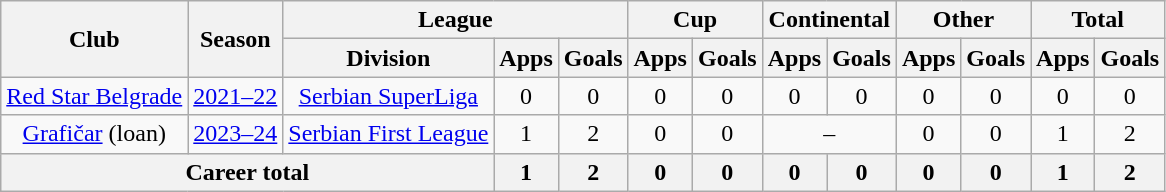<table class=wikitable style=text-align:center>
<tr>
<th rowspan=2>Club</th>
<th rowspan=2>Season</th>
<th colspan=3>League</th>
<th colspan=2>Cup</th>
<th colspan=2>Continental</th>
<th colspan=2>Other</th>
<th colspan=2>Total</th>
</tr>
<tr>
<th>Division</th>
<th>Apps</th>
<th>Goals</th>
<th>Apps</th>
<th>Goals</th>
<th>Apps</th>
<th>Goals</th>
<th>Apps</th>
<th>Goals</th>
<th>Apps</th>
<th>Goals</th>
</tr>
<tr>
<td><a href='#'>Red Star Belgrade</a></td>
<td><a href='#'>2021–22</a></td>
<td><a href='#'>Serbian SuperLiga</a></td>
<td>0</td>
<td>0</td>
<td>0</td>
<td>0</td>
<td>0</td>
<td>0</td>
<td>0</td>
<td>0</td>
<td>0</td>
<td>0</td>
</tr>
<tr>
<td><a href='#'>Grafičar</a> (loan)</td>
<td><a href='#'>2023–24</a></td>
<td><a href='#'>Serbian First League</a></td>
<td>1</td>
<td>2</td>
<td>0</td>
<td>0</td>
<td colspan="2">–</td>
<td>0</td>
<td>0</td>
<td>1</td>
<td>2</td>
</tr>
<tr>
<th colspan=3>Career total</th>
<th>1</th>
<th>2</th>
<th>0</th>
<th>0</th>
<th>0</th>
<th>0</th>
<th>0</th>
<th>0</th>
<th>1</th>
<th>2</th>
</tr>
</table>
